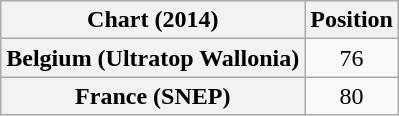<table class="wikitable sortable plainrowheaders">
<tr>
<th scope="col">Chart (2014)</th>
<th scope="col">Position</th>
</tr>
<tr>
<th scope="row">Belgium (Ultratop Wallonia)</th>
<td align=center>76</td>
</tr>
<tr>
<th scope="row">France (SNEP)</th>
<td align=center>80</td>
</tr>
</table>
